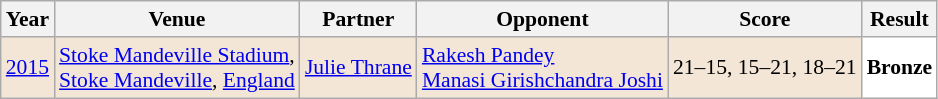<table class="sortable wikitable" style="font-size: 90%;">
<tr>
<th>Year</th>
<th>Venue</th>
<th>Partner</th>
<th>Opponent</th>
<th>Score</th>
<th>Result</th>
</tr>
<tr style="background:#F3E6D7">
<td align="center"><a href='#'>2015</a></td>
<td align="left"><a href='#'>Stoke Mandeville Stadium</a>,<br><a href='#'>Stoke Mandeville</a>, <a href='#'>England</a></td>
<td align="left"> <a href='#'>Julie Thrane</a></td>
<td align="left"> <a href='#'>Rakesh Pandey</a> <br>  <a href='#'>Manasi Girishchandra Joshi</a></td>
<td align="left">21–15, 15–21, 18–21</td>
<td style="text-align:left; background:white"> <strong>Bronze</strong></td>
</tr>
</table>
